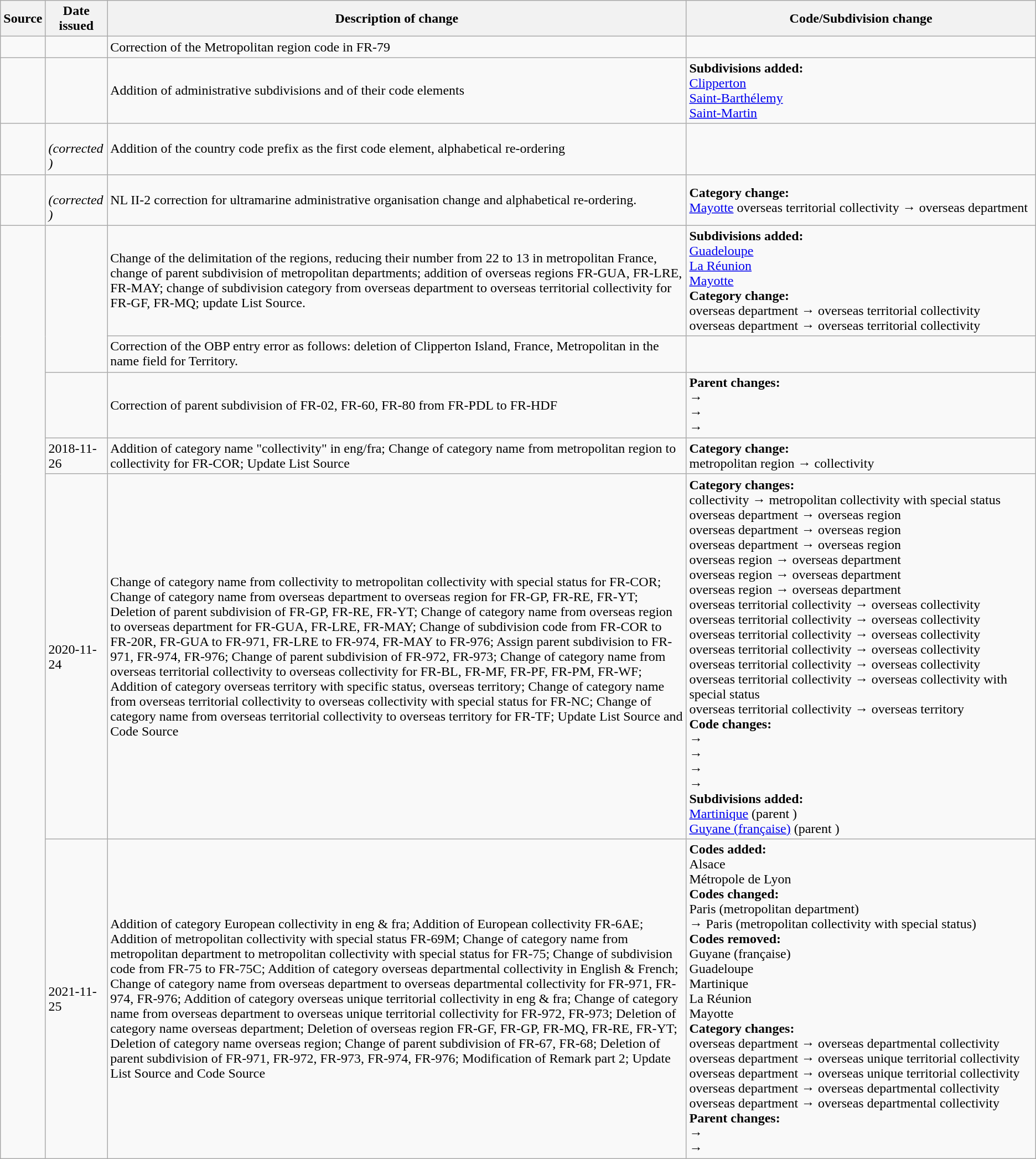<table class="wikitable">
<tr>
<th>Source</th>
<th>Date issued</th>
<th>Description of change</th>
<th>Code/Subdivision change</th>
</tr>
<tr>
<td id="I-2"></td>
<td></td>
<td>Correction of the Metropolitan region code in FR-79</td>
<td></td>
</tr>
<tr>
<td id="I-9"></td>
<td></td>
<td>Addition of administrative subdivisions and of their code elements</td>
<td style=white-space:nowrap><strong>Subdivisions added:</strong><br>  <a href='#'>Clipperton</a><br>  <a href='#'>Saint-Barthélemy</a><br>  <a href='#'>Saint-Martin</a></td>
</tr>
<tr>
<td id="II-1"></td>
<td><br> <em>(corrected<br> )</em></td>
<td>Addition of the country code prefix as the first code element, alphabetical re-ordering</td>
<td></td>
</tr>
<tr>
<td id="II-3"></td>
<td><br> <em>(corrected<br> )</em></td>
<td>NL II-2 correction for ultramarine administrative organisation change and alphabetical re-ordering.</td>
<td style=white-space:nowrap><strong>Category change:</strong><br>  <a href='#'>Mayotte</a> overseas territorial collectivity → overseas department</td>
</tr>
<tr>
<td rowspan="6"></td>
<td rowspan="2"></td>
<td>Change of the delimitation of the regions, reducing their number from 22 to 13 in metropolitan France, change of parent subdivision of metropolitan departments; addition of overseas regions FR-GUA, FR-LRE, FR-MAY; change of subdivision category from overseas department to overseas territorial collectivity for FR-GF, FR-MQ; update List Source.</td>
<td style=white-space:nowrap><strong>Subdivisions added:</strong><br>  <a href='#'>Guadeloupe</a><br>  <a href='#'>La Réunion</a><br>  <a href='#'>Mayotte</a><br><strong>Category change:</strong><br>  overseas department → overseas territorial collectivity<br>  overseas department → overseas territorial collectivity</td>
</tr>
<tr>
<td>Correction of the OBP entry error as follows: deletion of Clipperton Island, France, Metropolitan in the name field for Territory.</td>
<td></td>
</tr>
<tr>
<td></td>
<td>Correction of parent subdivision of FR-02, FR-60, FR-80 from FR-PDL to FR-HDF</td>
<td><strong>Parent changes:</strong><br>   → <br>   → <br>   → </td>
</tr>
<tr>
<td>2018-11-26</td>
<td>Addition of category name "collectivity" in eng/fra; Change of category name from metropolitan region to collectivity for FR-COR; Update List Source</td>
<td><strong>Category change:</strong><br>  metropolitan region → collectivity</td>
</tr>
<tr>
<td>2020-11-24</td>
<td>Change of category name from collectivity to metropolitan collectivity with special status for FR-COR; Change of category name from overseas department to overseas region for FR-GP, FR-RE, FR-YT; Deletion of parent subdivision of FR-GP, FR-RE, FR-YT; Change of category name from overseas region to overseas department for FR-GUA, FR-LRE, FR-MAY; Change of subdivision code from FR-COR to FR-20R, FR-GUA to FR-971, FR-LRE to FR-974, FR-MAY to FR-976; Assign parent subdivision to FR-971, FR-974, FR-976; Change of parent subdivision of FR-972, FR-973; Change of category name from overseas territorial collectivity to overseas collectivity for FR-BL, FR-MF, FR-PF, FR-PM, FR-WF; Addition of category overseas territory with specific status, overseas territory; Change of category name from overseas territorial collectivity to overseas collectivity with special status for FR-NC; Change of category name from overseas territorial collectivity to overseas territory for FR-TF; Update List Source and Code Source</td>
<td><strong>Category changes:</strong><br>  collectivity → metropolitan collectivity with special status<br> overseas department → overseas region<br> overseas department → overseas region<br> overseas department → overseas region<br> overseas region → overseas department<br> overseas region → overseas department<br> overseas region → overseas department<br> overseas territorial collectivity → overseas collectivity<br> overseas territorial collectivity → overseas collectivity<br> overseas territorial collectivity → overseas collectivity<br> overseas territorial collectivity → overseas collectivity<br> overseas territorial collectivity → overseas collectivity<br> overseas territorial collectivity → overseas collectivity with special status<br> overseas territorial collectivity → overseas territory<br><strong>Code changes:</strong><br> → <br> → <br> → <br> → <br><strong>Subdivisions added:</strong><br> <a href='#'>Martinique</a> (parent )<br> <a href='#'>Guyane (française)</a> (parent )</td>
</tr>
<tr>
<td>2021-11-25</td>
<td>Addition of category European collectivity in eng & fra; Addition of European collectivity FR-6AE; Addition of metropolitan collectivity with special status FR-69M; Change of category name from metropolitan department to metropolitan collectivity with special status for FR-75; Change of subdivision code from FR-75 to FR-75C; Addition of category overseas departmental collectivity in English & French; Change of category name from overseas department to overseas departmental collectivity for FR-971, FR-974, FR-976; Addition of category overseas unique territorial collectivity in eng & fra; Change of category name from overseas department to overseas unique territorial collectivity for FR-972, FR-973; Deletion of category name overseas department; Deletion of overseas region FR-GF, FR-GP, FR-MQ, FR-RE, FR-YT; Deletion of category name overseas region; Change of parent subdivision of FR-67, FR-68; Deletion of parent subdivision of FR-971, FR-972, FR-973, FR-974, FR-976; Modification of Remark part 2; Update List Source and Code Source</td>
<td><strong>Codes added:</strong><br> Alsace<br> Métropole de Lyon<br><strong>Codes changed:</strong><br> Paris (metropolitan department)<br> →  Paris (metropolitan collectivity with special status)<br><strong>Codes removed:</strong><br> Guyane (française)<br> Guadeloupe<br> Martinique<br> La Réunion<br> Mayotte<br><strong>Category changes:</strong><br> overseas department → overseas departmental collectivity<br> overseas department → overseas unique territorial collectivity<br> overseas department → overseas unique territorial collectivity<br> overseas department → overseas departmental collectivity<br> overseas department → overseas departmental collectivity<br><strong>Parent changes:</strong><br>  → <br>  → </td>
</tr>
</table>
